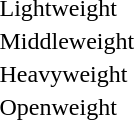<table>
<tr>
<td>Lightweight<br></td>
<td></td>
<td></td>
<td></td>
</tr>
<tr>
<td>Middleweight<br></td>
<td></td>
<td></td>
<td></td>
</tr>
<tr>
<td>Heavyweight<br></td>
<td></td>
<td></td>
<td></td>
</tr>
<tr>
<td>Openweight<br></td>
<td></td>
<td></td>
<td></td>
</tr>
</table>
